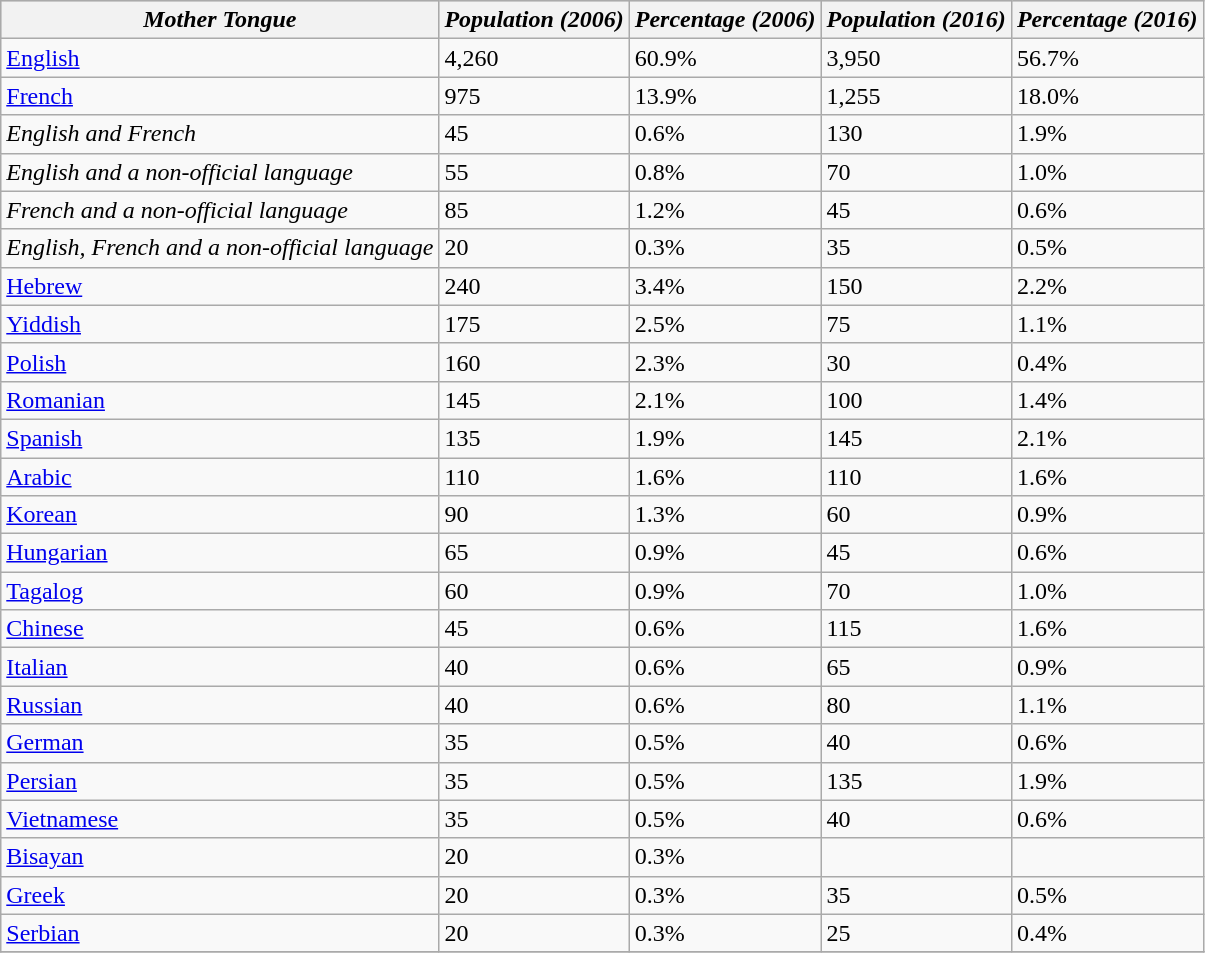<table class="wikitable" align="left">
<tr bgcolor="#CCCCCC">
<th><em>Mother Tongue</em></th>
<th><em>Population (2006)</em></th>
<th><em>Percentage (2006)</em></th>
<th><em>Population (2016)</em></th>
<th><em>Percentage (2016)</em></th>
</tr>
<tr>
<td><a href='#'>English</a></td>
<td>4,260</td>
<td>60.9%</td>
<td>3,950</td>
<td>56.7%</td>
</tr>
<tr>
<td><a href='#'>French</a></td>
<td>975</td>
<td>13.9%</td>
<td>1,255</td>
<td>18.0%</td>
</tr>
<tr>
<td><em>English and French</em></td>
<td>45</td>
<td>0.6%</td>
<td>130</td>
<td>1.9%</td>
</tr>
<tr>
<td><em>English and a non-official language</em></td>
<td>55</td>
<td>0.8%</td>
<td>70</td>
<td>1.0%</td>
</tr>
<tr>
<td><em>French and a non-official language</em></td>
<td>85</td>
<td>1.2%</td>
<td>45</td>
<td>0.6%</td>
</tr>
<tr>
<td><em>English, French and a non-official language</em></td>
<td>20</td>
<td>0.3%</td>
<td>35</td>
<td>0.5%</td>
</tr>
<tr>
<td><a href='#'>Hebrew</a></td>
<td>240</td>
<td>3.4%</td>
<td>150</td>
<td>2.2%</td>
</tr>
<tr>
<td><a href='#'>Yiddish</a></td>
<td>175</td>
<td>2.5%</td>
<td>75</td>
<td>1.1%</td>
</tr>
<tr>
<td><a href='#'>Polish</a></td>
<td>160</td>
<td>2.3%</td>
<td>30</td>
<td>0.4%</td>
</tr>
<tr>
<td><a href='#'>Romanian</a></td>
<td>145</td>
<td>2.1%</td>
<td>100</td>
<td>1.4%</td>
</tr>
<tr>
<td><a href='#'>Spanish</a></td>
<td>135</td>
<td>1.9%</td>
<td>145</td>
<td>2.1%</td>
</tr>
<tr>
<td><a href='#'>Arabic</a></td>
<td>110</td>
<td>1.6%</td>
<td>110</td>
<td>1.6%</td>
</tr>
<tr>
<td><a href='#'>Korean</a></td>
<td>90</td>
<td>1.3%</td>
<td>60</td>
<td>0.9%</td>
</tr>
<tr>
<td><a href='#'>Hungarian</a></td>
<td>65</td>
<td>0.9%</td>
<td>45</td>
<td>0.6%</td>
</tr>
<tr>
<td><a href='#'>Tagalog</a></td>
<td>60</td>
<td>0.9%</td>
<td>70</td>
<td>1.0%</td>
</tr>
<tr>
<td><a href='#'>Chinese</a></td>
<td>45</td>
<td>0.6%</td>
<td>115</td>
<td>1.6%</td>
</tr>
<tr>
<td><a href='#'>Italian</a></td>
<td>40</td>
<td>0.6%</td>
<td>65</td>
<td>0.9%</td>
</tr>
<tr>
<td><a href='#'>Russian</a></td>
<td>40</td>
<td>0.6%</td>
<td>80</td>
<td>1.1%</td>
</tr>
<tr>
<td><a href='#'>German</a></td>
<td>35</td>
<td>0.5%</td>
<td>40</td>
<td>0.6%</td>
</tr>
<tr>
<td><a href='#'>Persian</a></td>
<td>35</td>
<td>0.5%</td>
<td>135</td>
<td>1.9%</td>
</tr>
<tr>
<td><a href='#'>Vietnamese</a></td>
<td>35</td>
<td>0.5%</td>
<td>40</td>
<td>0.6%</td>
</tr>
<tr>
<td><a href='#'>Bisayan</a></td>
<td>20</td>
<td>0.3%</td>
<td></td>
<td></td>
</tr>
<tr>
<td><a href='#'>Greek</a></td>
<td>20</td>
<td>0.3%</td>
<td>35</td>
<td>0.5%</td>
</tr>
<tr>
<td><a href='#'>Serbian</a></td>
<td>20</td>
<td>0.3%</td>
<td>25</td>
<td>0.4%</td>
</tr>
<tr>
</tr>
</table>
